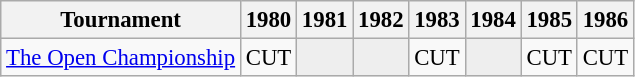<table class="wikitable" style="font-size:95%;text-align:center;">
<tr>
<th>Tournament</th>
<th>1980</th>
<th>1981</th>
<th>1982</th>
<th>1983</th>
<th>1984</th>
<th>1985</th>
<th>1986</th>
</tr>
<tr>
<td align=left><a href='#'>The Open Championship</a></td>
<td>CUT</td>
<td style="background:#eeeeee;"></td>
<td style="background:#eeeeee;"></td>
<td>CUT</td>
<td style="background:#eeeeee;"></td>
<td>CUT</td>
<td>CUT</td>
</tr>
</table>
